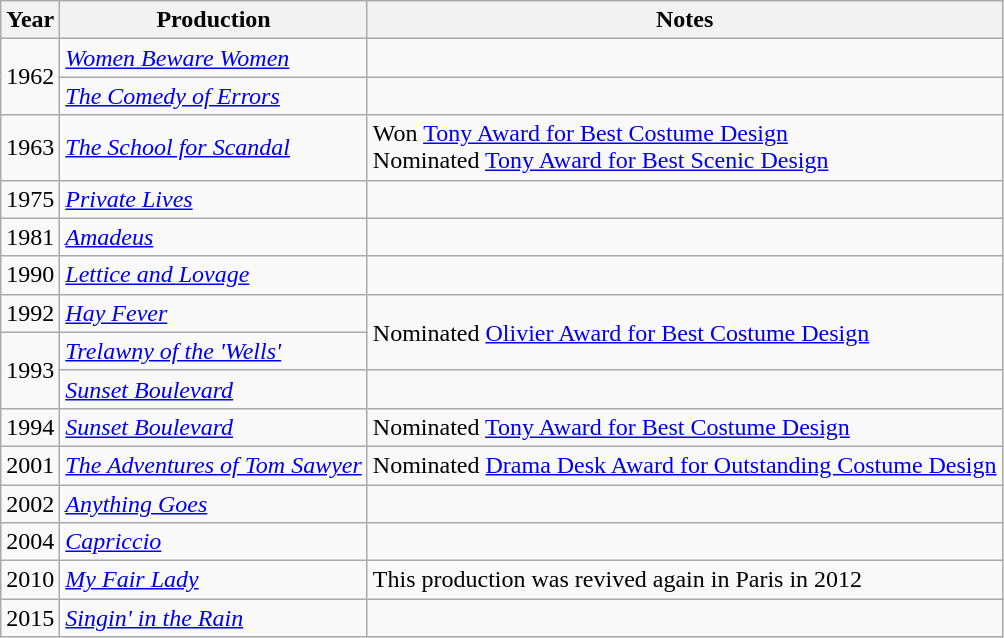<table class="wikitable">
<tr>
<th>Year</th>
<th>Production</th>
<th>Notes</th>
</tr>
<tr>
<td rowspan="2">1962</td>
<td><em><a href='#'>Women Beware Women</a></em></td>
<td></td>
</tr>
<tr>
<td><em><a href='#'>The Comedy of Errors</a></em></td>
<td></td>
</tr>
<tr>
<td style="text-align: center;">1963</td>
<td><em><a href='#'>The School for Scandal</a></em></td>
<td>Won <a href='#'>Tony Award for Best Costume Design</a><br>Nominated <a href='#'>Tony Award for Best Scenic Design</a></td>
</tr>
<tr>
<td>1975</td>
<td><em><a href='#'>Private Lives</a></em></td>
<td></td>
</tr>
<tr>
<td style="text-align: center;">1981</td>
<td><a href='#'><em>Amadeus</em></a></td>
<td></td>
</tr>
<tr>
<td>1990</td>
<td><em><a href='#'>Lettice and Lovage</a></em></td>
<td></td>
</tr>
<tr>
<td>1992</td>
<td><a href='#'><em>Hay Fever</em></a></td>
<td rowspan="2">Nominated <a href='#'>Olivier Award for Best Costume Design</a></td>
</tr>
<tr>
<td rowspan="2">1993</td>
<td><em><a href='#'>Trelawny of the 'Wells'</a></em></td>
</tr>
<tr>
<td><em><a href='#'>Sunset Boulevard</a></em></td>
<td></td>
</tr>
<tr>
<td style="text-align: center;">1994</td>
<td><em><a href='#'>Sunset Boulevard</a></em></td>
<td>Nominated <a href='#'>Tony Award for Best Costume Design</a></td>
</tr>
<tr>
<td>2001</td>
<td><a href='#'><em>The Adventures of Tom Sawyer</em></a></td>
<td>Nominated <a href='#'>Drama Desk Award for Outstanding Costume Design</a></td>
</tr>
<tr>
<td>2002</td>
<td><em><a href='#'>Anything Goes</a></em></td>
<td></td>
</tr>
<tr>
<td style="text-align: center;">2004</td>
<td><a href='#'><em>Capriccio</em></a></td>
<td></td>
</tr>
<tr>
<td style="text-align: center;">2010</td>
<td><em><a href='#'>My Fair Lady</a></em></td>
<td>This production was revived again in Paris in 2012</td>
</tr>
<tr>
<td style="text-align: center;">2015</td>
<td><em><a href='#'>Singin' in the Rain</a></em></td>
<td></td>
</tr>
</table>
